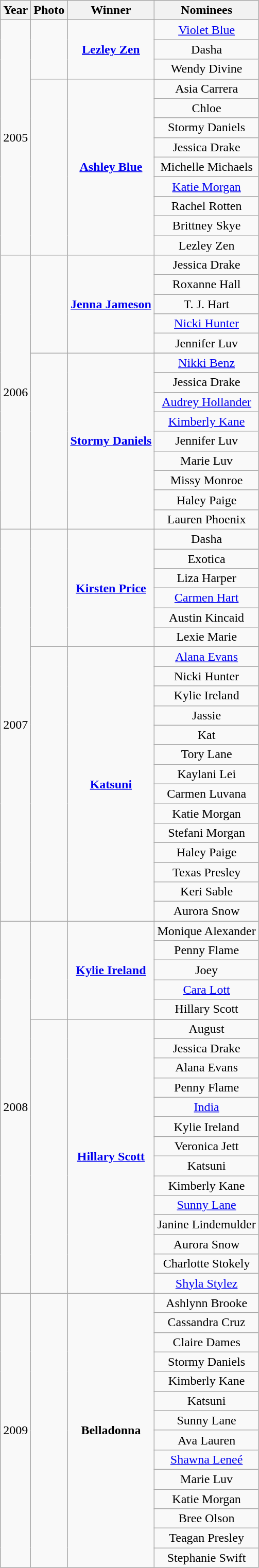<table class=wikitable>
<tr>
<th>Year</th>
<th>Photo</th>
<th>Winner<br></th>
<th>Nominees<br></th>
</tr>
<tr>
<td rowspan=13>2005</td>
<td rowspan=3 align=center></td>
<td rowspan=3 align=center><strong><a href='#'>Lezley Zen</a></strong> <br></td>
<td align=center><a href='#'>Violet Blue</a><br></td>
</tr>
<tr>
<td align=center>Dasha<br></td>
</tr>
<tr>
<td align=center>Wendy Divine<br></td>
</tr>
<tr>
<td rowspan=10 align=center></td>
<td rowspan=10 align=center><strong><a href='#'>Ashley Blue</a></strong> <br></td>
</tr>
<tr>
<td align=center>Asia Carrera<br></td>
</tr>
<tr>
<td align=center>Chloe<br></td>
</tr>
<tr>
<td align=center>Stormy Daniels<br></td>
</tr>
<tr>
<td align=center>Jessica Drake<br></td>
</tr>
<tr>
<td align=center>Michelle Michaels<br></td>
</tr>
<tr>
<td align=center><a href='#'>Katie Morgan</a><br></td>
</tr>
<tr>
<td align=center>Rachel Rotten<br></td>
</tr>
<tr>
<td align=center>Brittney Skye<br></td>
</tr>
<tr>
<td align=center>Lezley Zen<br></td>
</tr>
<tr>
<td rowspan=15>2006</td>
<td rowspan=5 align=center></td>
<td rowspan=5 align=center><strong><a href='#'>Jenna Jameson</a></strong> <br></td>
<td align=center>Jessica Drake<br></td>
</tr>
<tr>
<td align=center>Roxanne Hall<br></td>
</tr>
<tr>
<td align=center>T. J. Hart<br></td>
</tr>
<tr>
<td align=center><a href='#'>Nicki Hunter</a><br></td>
</tr>
<tr>
<td align=center>Jennifer Luv<br></td>
</tr>
<tr>
<td rowspan=10 align=center></td>
<td rowspan=10 align=center><strong><a href='#'>Stormy Daniels</a></strong> <br></td>
</tr>
<tr>
<td align=center><a href='#'>Nikki Benz</a><br></td>
</tr>
<tr>
<td align=center>Jessica Drake<br></td>
</tr>
<tr>
<td align=center><a href='#'>Audrey Hollander</a><br></td>
</tr>
<tr>
<td align=center><a href='#'>Kimberly Kane</a><br></td>
</tr>
<tr>
<td align=center>Jennifer Luv<br></td>
</tr>
<tr>
<td align=center>Marie Luv<br></td>
</tr>
<tr>
<td align=center>Missy Monroe<br></td>
</tr>
<tr>
<td align=center>Haley Paige<br></td>
</tr>
<tr>
<td align=center>Lauren Phoenix<br></td>
</tr>
<tr>
<td rowspan=21>2007</td>
<td rowspan=6 align=center></td>
<td rowspan=6 align=center><strong><a href='#'>Kirsten Price</a></strong> <br></td>
<td align=center>Dasha<br></td>
</tr>
<tr>
<td align=center>Exotica<br></td>
</tr>
<tr>
<td align=center>Liza Harper<br></td>
</tr>
<tr>
<td align=center><a href='#'>Carmen Hart</a><br></td>
</tr>
<tr>
<td align=center>Austin Kincaid<br></td>
</tr>
<tr>
<td align=center>Lexie Marie<br></td>
</tr>
<tr>
<td rowspan=15 align=center></td>
<td rowspan=15 align=center><strong><a href='#'>Katsuni</a></strong> <br></td>
</tr>
<tr>
<td align=center><a href='#'>Alana Evans</a><br></td>
</tr>
<tr>
<td align=center>Nicki Hunter<br></td>
</tr>
<tr>
<td align=center>Kylie Ireland<br></td>
</tr>
<tr>
<td align=center>Jassie<br></td>
</tr>
<tr>
<td align=center>Kat<br></td>
</tr>
<tr>
<td align=center>Tory Lane<br></td>
</tr>
<tr>
<td align=center>Kaylani Lei<br></td>
</tr>
<tr>
<td align=center>Carmen Luvana<br></td>
</tr>
<tr>
<td align=center>Katie Morgan<br></td>
</tr>
<tr>
<td align=center>Stefani Morgan<br></td>
</tr>
<tr>
<td align=center>Haley Paige<br></td>
</tr>
<tr>
<td align=center>Texas Presley<br></td>
</tr>
<tr>
<td align=center>Keri Sable<br></td>
</tr>
<tr>
<td align=center>Aurora Snow<br></td>
</tr>
<tr>
<td rowspan=20>2008</td>
<td rowspan=5 align=center></td>
<td rowspan=5 align=center><strong><a href='#'>Kylie Ireland</a></strong> <br></td>
<td align=center>Monique Alexander<br></td>
</tr>
<tr>
<td align=center>Penny Flame<br></td>
</tr>
<tr>
<td align=center>Joey<br></td>
</tr>
<tr>
<td align=center><a href='#'>Cara Lott</a><br></td>
</tr>
<tr>
<td align=center>Hillary Scott<br></td>
</tr>
<tr>
<td rowspan=15 align=center></td>
<td rowspan=15 align=center><strong><a href='#'>Hillary Scott</a></strong> <br></td>
</tr>
<tr>
<td align=center>August<br></td>
</tr>
<tr>
<td align=center>Jessica Drake<br></td>
</tr>
<tr>
<td align=center>Alana Evans<br></td>
</tr>
<tr>
<td align=center>Penny Flame<br></td>
</tr>
<tr>
<td align=center><a href='#'>India</a><br></td>
</tr>
<tr>
<td align=center>Kylie Ireland<br></td>
</tr>
<tr>
<td align=center>Veronica Jett<br></td>
</tr>
<tr>
<td align=center>Katsuni<br></td>
</tr>
<tr>
<td align=center>Kimberly Kane<br></td>
</tr>
<tr>
<td align=center><a href='#'>Sunny Lane</a><br></td>
</tr>
<tr>
<td align=center>Janine Lindemulder<br></td>
</tr>
<tr>
<td align=center>Aurora Snow<br></td>
</tr>
<tr>
<td align=center>Charlotte Stokely<br></td>
</tr>
<tr>
<td align=center><a href='#'>Shyla Stylez</a><br></td>
</tr>
<tr>
<td rowspan=19>2009</td>
<td rowspan=14 align=center></td>
<td rowspan=14 align=center><strong>Belladonna</strong><br></td>
<td align=center>Ashlynn Brooke<br></td>
</tr>
<tr>
<td align=center>Cassandra Cruz<br></td>
</tr>
<tr>
<td align=center>Claire Dames<br></td>
</tr>
<tr>
<td align=center>Stormy Daniels<br></td>
</tr>
<tr>
<td align=center>Kimberly Kane<br></td>
</tr>
<tr>
<td align=center>Katsuni<br></td>
</tr>
<tr>
<td align=center>Sunny Lane<br></td>
</tr>
<tr>
<td align=center>Ava Lauren<br></td>
</tr>
<tr>
<td align=center><a href='#'>Shawna Leneé</a><br></td>
</tr>
<tr>
<td align=center>Marie Luv<br></td>
</tr>
<tr>
<td align=center>Katie Morgan<br></td>
</tr>
<tr>
<td align=center>Bree Olson<br></td>
</tr>
<tr>
<td align=center>Teagan Presley<br></td>
</tr>
<tr>
<td align=center>Stephanie Swift<br></td>
</tr>
</table>
